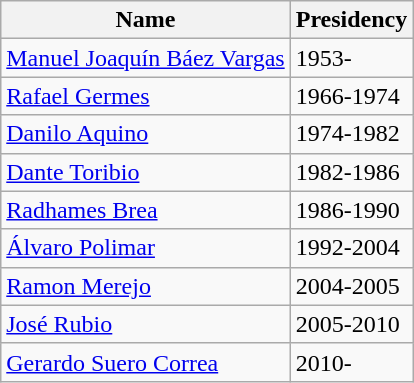<table class="wikitable">
<tr>
<th>Name</th>
<th>Presidency</th>
</tr>
<tr>
<td><a href='#'>Manuel Joaquín Báez Vargas</a></td>
<td>1953-</td>
</tr>
<tr>
<td><a href='#'>Rafael Germes</a></td>
<td>1966-1974</td>
</tr>
<tr>
<td><a href='#'>Danilo Aquino</a></td>
<td>1974-1982</td>
</tr>
<tr>
<td><a href='#'>Dante Toribio</a></td>
<td>1982-1986</td>
</tr>
<tr>
<td><a href='#'>Radhames Brea</a></td>
<td>1986-1990</td>
</tr>
<tr>
<td><a href='#'>Álvaro Polimar</a></td>
<td>1992-2004</td>
</tr>
<tr>
<td><a href='#'>Ramon Merejo</a></td>
<td>2004-2005</td>
</tr>
<tr>
<td><a href='#'>José Rubio</a></td>
<td>2005-2010</td>
</tr>
<tr>
<td><a href='#'>Gerardo Suero Correa</a></td>
<td>2010-</td>
</tr>
</table>
